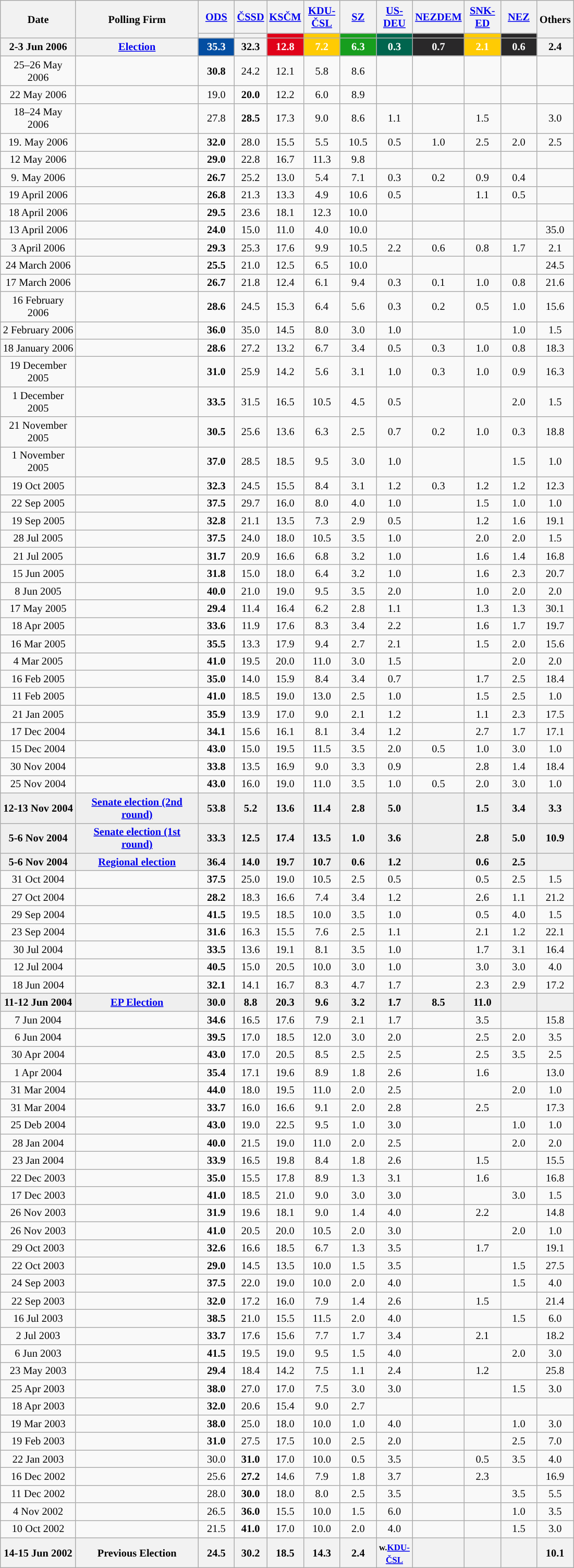<table class="wikitable" style="text-align:center; font-size:85%; line-height:16px;">
<tr style="height:42px;">
<th style="width:90px;" rowspan="2">Date</th>
<th style="width:150px;" rowspan="2">Polling Firm</th>
<th><a href='#'><span>ODS</span></a></th>
<th><a href='#'><span>ČSSD</span></a></th>
<th><a href='#'><span>KSČM</span></a></th>
<th><a href='#'><span>KDU-ČSL</span></a></th>
<th><a href='#'><span>SZ</span></a></th>
<th><a href='#'><span>US-DEU</span></a></th>
<th><a href='#'><span>NEZDEM</span></a></th>
<th><a href='#'><span>SNK-ED</span></a></th>
<th><a href='#'><span>NEZ</span></a></th>
<th style="width:40px;" rowspan="2">Others</th>
</tr>
<tr>
<th class="unsortable" style="color:inherit;background:"></th>
<th class="unsortable" style="color:inherit;background:"></th>
<th style="color:inherit;background:#E00219; width:40px;"></th>
<th style="color:inherit;background:#FFCB03; width:40px;"></th>
<th style="color:inherit;background:#179E1E; width:40px;"></th>
<th style="color:inherit;background:#00654E; width:40px;"></th>
<th style="color:inherit;background:#292829; width:40px;"></th>
<th style="color:inherit;background:#FFCB03; width:40px;"></th>
<th style="color:inherit;background:#292829; width:40px;"></th>
</tr>
<tr>
<th><strong>2-3 Jun 2006</strong></th>
<th><strong><a href='#'>Election</a></strong></th>
<th style="background:#034EA2; width:40px;color:white;"><strong>35.3</strong></th>
<th style="background:">32.3</th>
<th style="background:#E00219; width:40px;color:white;">12.8</th>
<th style="background:#FFCB03; width:40px;color:white;">7.2</th>
<th style="background:#179E1E; width:40px;color:white;">6.3</th>
<th style="background:#00654E; width:40px;color:white;">0.3</th>
<th style="background:#292829; width:40px;color:white;">0.7</th>
<th style="background:#FFCB03; width:40px;color:white;">2.1</th>
<th style="background:#292829; width:40px;color:white;">0.6</th>
<th>2.4</th>
</tr>
<tr>
<td>25–26 May 2006</td>
<td></td>
<td><strong>30.8</strong></td>
<td>24.2</td>
<td>12.1</td>
<td>5.8</td>
<td>8.6</td>
<td></td>
<td></td>
<td></td>
<td></td>
<td></td>
</tr>
<tr>
<td>22 May 2006</td>
<td></td>
<td>19.0</td>
<td><strong>20.0</strong></td>
<td>12.2</td>
<td>6.0</td>
<td>8.9</td>
<td></td>
<td></td>
<td></td>
<td></td>
<td></td>
</tr>
<tr>
<td>18–24 May 2006</td>
<td></td>
<td>27.8</td>
<td><strong>28.5</strong></td>
<td>17.3</td>
<td>9.0</td>
<td>8.6</td>
<td>1.1</td>
<td></td>
<td>1.5</td>
<td></td>
<td>3.0</td>
</tr>
<tr>
<td>19. May 2006</td>
<td></td>
<td><strong>32.0</strong></td>
<td>28.0</td>
<td>15.5</td>
<td>5.5</td>
<td>10.5</td>
<td>0.5</td>
<td>1.0</td>
<td>2.5</td>
<td>2.0</td>
<td>2.5</td>
</tr>
<tr>
<td>12 May 2006</td>
<td></td>
<td><strong>29.0</strong></td>
<td>22.8</td>
<td>16.7</td>
<td>11.3</td>
<td>9.8</td>
<td></td>
<td></td>
<td></td>
<td></td>
<td></td>
</tr>
<tr>
<td>9. May 2006</td>
<td></td>
<td><strong>26.7</strong></td>
<td>25.2</td>
<td>13.0</td>
<td>5.4</td>
<td>7.1</td>
<td>0.3</td>
<td>0.2</td>
<td>0.9</td>
<td>0.4</td>
<td></td>
</tr>
<tr>
<td>19 April 2006</td>
<td></td>
<td><strong>26.8</strong></td>
<td>21.3</td>
<td>13.3</td>
<td>4.9</td>
<td>10.6</td>
<td>0.5</td>
<td></td>
<td>1.1</td>
<td>0.5</td>
<td></td>
</tr>
<tr>
<td>18 April 2006</td>
<td></td>
<td><strong>29.5</strong></td>
<td>23.6</td>
<td>18.1</td>
<td>12.3</td>
<td>10.0</td>
<td></td>
<td></td>
<td></td>
<td></td>
<td></td>
</tr>
<tr>
<td>13 April 2006</td>
<td></td>
<td><strong>24.0</strong></td>
<td>15.0</td>
<td>11.0</td>
<td>4.0</td>
<td>10.0</td>
<td></td>
<td></td>
<td></td>
<td></td>
<td>35.0</td>
</tr>
<tr>
<td>3 April 2006</td>
<td></td>
<td><strong>29.3</strong></td>
<td>25.3</td>
<td>17.6</td>
<td>9.9</td>
<td>10.5</td>
<td>2.2</td>
<td>0.6</td>
<td>0.8</td>
<td>1.7</td>
<td>2.1</td>
</tr>
<tr>
<td>24 March 2006</td>
<td></td>
<td><strong>25.5</strong></td>
<td>21.0</td>
<td>12.5</td>
<td>6.5</td>
<td>10.0</td>
<td></td>
<td></td>
<td></td>
<td></td>
<td>24.5</td>
</tr>
<tr>
<td>17 March 2006</td>
<td></td>
<td><strong>26.7</strong></td>
<td>21.8</td>
<td>12.4</td>
<td>6.1</td>
<td>9.4</td>
<td>0.3</td>
<td>0.1</td>
<td>1.0</td>
<td>0.8</td>
<td>21.6</td>
</tr>
<tr>
<td>16 February 2006</td>
<td></td>
<td><strong>28.6</strong></td>
<td>24.5</td>
<td>15.3</td>
<td>6.4</td>
<td>5.6</td>
<td>0.3</td>
<td>0.2</td>
<td>0.5</td>
<td>1.0</td>
<td>15.6</td>
</tr>
<tr>
<td>2 February 2006</td>
<td></td>
<td><strong>36.0</strong></td>
<td>35.0</td>
<td>14.5</td>
<td>8.0</td>
<td>3.0</td>
<td>1.0</td>
<td></td>
<td></td>
<td>1.0</td>
<td>1.5</td>
</tr>
<tr>
<td>18 January 2006</td>
<td></td>
<td><strong>28.6</strong></td>
<td>27.2</td>
<td>13.2</td>
<td>6.7</td>
<td>3.4</td>
<td>0.5</td>
<td>0.3</td>
<td>1.0</td>
<td>0.8</td>
<td>18.3</td>
</tr>
<tr>
<td>19 December 2005</td>
<td></td>
<td><strong>31.0</strong></td>
<td>25.9</td>
<td>14.2</td>
<td>5.6</td>
<td>3.1</td>
<td>1.0</td>
<td>0.3</td>
<td>1.0</td>
<td>0.9</td>
<td>16.3</td>
</tr>
<tr>
<td>1 December 2005</td>
<td></td>
<td><strong>33.5</strong></td>
<td>31.5</td>
<td>16.5</td>
<td>10.5</td>
<td>4.5</td>
<td>0.5</td>
<td></td>
<td></td>
<td>2.0</td>
<td>1.5</td>
</tr>
<tr>
<td>21 November 2005</td>
<td></td>
<td><strong>30.5</strong></td>
<td>25.6</td>
<td>13.6</td>
<td>6.3</td>
<td>2.5</td>
<td>0.7</td>
<td>0.2</td>
<td>1.0</td>
<td>0.3</td>
<td>18.8</td>
</tr>
<tr>
<td>1 November 2005</td>
<td></td>
<td><strong>37.0</strong></td>
<td>28.5</td>
<td>18.5</td>
<td>9.5</td>
<td>3.0</td>
<td>1.0</td>
<td></td>
<td></td>
<td>1.5</td>
<td>1.0</td>
</tr>
<tr>
<td>19 Oct 2005</td>
<td></td>
<td><strong>32.3</strong></td>
<td>24.5</td>
<td>15.5</td>
<td>8.4</td>
<td>3.1</td>
<td>1.2</td>
<td>0.3</td>
<td>1.2</td>
<td>1.2</td>
<td>12.3</td>
</tr>
<tr>
<td>22 Sep 2005</td>
<td></td>
<td><strong>37.5</strong></td>
<td>29.7</td>
<td>16.0</td>
<td>8.0</td>
<td>4.0</td>
<td>1.0</td>
<td></td>
<td>1.5</td>
<td>1.0</td>
<td>1.0</td>
</tr>
<tr>
<td>19 Sep 2005</td>
<td></td>
<td><strong>32.8</strong></td>
<td>21.1</td>
<td>13.5</td>
<td>7.3</td>
<td>2.9</td>
<td>0.5</td>
<td></td>
<td>1.2</td>
<td>1.6</td>
<td>19.1</td>
</tr>
<tr>
<td>28 Jul 2005</td>
<td></td>
<td><strong>37.5</strong></td>
<td>24.0</td>
<td>18.0</td>
<td>10.5</td>
<td>3.5</td>
<td>1.0</td>
<td></td>
<td>2.0</td>
<td>2.0</td>
<td>1.5</td>
</tr>
<tr>
<td>21 Jul 2005</td>
<td></td>
<td><strong>31.7</strong></td>
<td>20.9</td>
<td>16.6</td>
<td>6.8</td>
<td>3.2</td>
<td>1.0</td>
<td></td>
<td>1.6</td>
<td>1.4</td>
<td>16.8</td>
</tr>
<tr>
<td>15 Jun 2005</td>
<td></td>
<td><strong>31.8</strong></td>
<td>15.0</td>
<td>18.0</td>
<td>6.4</td>
<td>3.2</td>
<td>1.0</td>
<td></td>
<td>1.6</td>
<td>2.3</td>
<td>20.7</td>
</tr>
<tr>
<td>8 Jun 2005</td>
<td></td>
<td><strong>40.0</strong></td>
<td>21.0</td>
<td>19.0</td>
<td>9.5</td>
<td>3.5</td>
<td>2.0</td>
<td></td>
<td>1.0</td>
<td>2.0</td>
<td>2.0</td>
</tr>
<tr>
<td>17 May 2005</td>
<td></td>
<td><strong>29.4</strong></td>
<td>11.4</td>
<td>16.4</td>
<td>6.2</td>
<td>2.8</td>
<td>1.1</td>
<td></td>
<td>1.3</td>
<td>1.3</td>
<td>30.1</td>
</tr>
<tr>
<td>18 Apr 2005</td>
<td></td>
<td><strong>33.6</strong></td>
<td>11.9</td>
<td>17.6</td>
<td>8.3</td>
<td>3.4</td>
<td>2.2</td>
<td></td>
<td>1.6</td>
<td>1.7</td>
<td>19.7</td>
</tr>
<tr>
<td>16 Mar 2005</td>
<td></td>
<td><strong>35.5</strong></td>
<td>13.3</td>
<td>17.9</td>
<td>9.4</td>
<td>2.7</td>
<td>2.1</td>
<td></td>
<td>1.5</td>
<td>2.0</td>
<td>15.6</td>
</tr>
<tr>
<td>4 Mar 2005</td>
<td></td>
<td><strong>41.0</strong></td>
<td>19.5</td>
<td>20.0</td>
<td>11.0</td>
<td>3.0</td>
<td>1.5</td>
<td></td>
<td></td>
<td>2.0</td>
<td>2.0</td>
</tr>
<tr>
<td>16 Feb 2005</td>
<td></td>
<td><strong>35.0</strong></td>
<td>14.0</td>
<td>15.9</td>
<td>8.4</td>
<td>3.4</td>
<td>0.7</td>
<td></td>
<td>1.7</td>
<td>2.5</td>
<td>18.4</td>
</tr>
<tr>
<td>11 Feb 2005</td>
<td></td>
<td><strong>41.0</strong></td>
<td>18.5</td>
<td>19.0</td>
<td>13.0</td>
<td>2.5</td>
<td>1.0</td>
<td></td>
<td>1.5</td>
<td>2.5</td>
<td>1.0</td>
</tr>
<tr>
<td>21 Jan 2005</td>
<td></td>
<td><strong>35.9</strong></td>
<td>13.9</td>
<td>17.0</td>
<td>9.0</td>
<td>2.1</td>
<td>1.2</td>
<td></td>
<td>1.1</td>
<td>2.3</td>
<td>17.5</td>
</tr>
<tr>
<td>17 Dec 2004</td>
<td></td>
<td><strong>34.1</strong></td>
<td>15.6</td>
<td>16.1</td>
<td>8.1</td>
<td>3.4</td>
<td>1.2</td>
<td></td>
<td>2.7</td>
<td>1.7</td>
<td>17.1</td>
</tr>
<tr>
<td>15 Dec 2004</td>
<td></td>
<td><strong>43.0</strong></td>
<td>15.0</td>
<td>19.5</td>
<td>11.5</td>
<td>3.5</td>
<td>2.0</td>
<td>0.5</td>
<td>1.0</td>
<td>3.0</td>
<td>1.0</td>
</tr>
<tr>
<td>30 Nov 2004</td>
<td></td>
<td><strong>33.8</strong></td>
<td>13.5</td>
<td>16.9</td>
<td>9.0</td>
<td>3.3</td>
<td>0.9</td>
<td></td>
<td>2.8</td>
<td>1.4</td>
<td>18.4</td>
</tr>
<tr>
<td>25 Nov 2004</td>
<td></td>
<td><strong>43.0</strong></td>
<td>16.0</td>
<td>19.0</td>
<td>11.0</td>
<td>3.5</td>
<td>1.0</td>
<td>0.5</td>
<td>2.0</td>
<td>3.0</td>
<td>1.0</td>
</tr>
<tr style="background:#EFEFEF; font-weight:bold;">
<td>12-13 Nov 2004</td>
<td><a href='#'>Senate election (2nd round)</a></td>
<td><strong>53.8</strong></td>
<td>5.2</td>
<td>13.6</td>
<td>11.4</td>
<td>2.8</td>
<td>5.0</td>
<td></td>
<td>1.5</td>
<td>3.4</td>
<td>3.3</td>
</tr>
<tr style="background:#EFEFEF; font-weight:bold;">
<td>5-6 Nov 2004</td>
<td><a href='#'>Senate election (1st round)</a></td>
<td><strong>33.3</strong></td>
<td>12.5</td>
<td>17.4</td>
<td>13.5</td>
<td>1.0</td>
<td>3.6</td>
<td></td>
<td>2.8</td>
<td>5.0</td>
<td>10.9</td>
</tr>
<tr style="background:#EFEFEF; font-weight:bold;">
<td>5-6 Nov 2004</td>
<td><a href='#'>Regional election</a></td>
<td><strong>36.4</strong></td>
<td>14.0</td>
<td>19.7</td>
<td>10.7</td>
<td>0.6</td>
<td>1.2</td>
<td></td>
<td>0.6</td>
<td>2.5</td>
<td></td>
</tr>
<tr>
<td>31 Oct 2004</td>
<td></td>
<td><strong>37.5</strong></td>
<td>25.0</td>
<td>19.0</td>
<td>10.5</td>
<td>2.5</td>
<td>0.5</td>
<td></td>
<td>0.5</td>
<td>2.5</td>
<td>1.5</td>
</tr>
<tr>
<td>27 Oct 2004</td>
<td></td>
<td><strong>28.2</strong></td>
<td>18.3</td>
<td>16.6</td>
<td>7.4</td>
<td>3.4</td>
<td>1.2</td>
<td></td>
<td>2.6</td>
<td>1.1</td>
<td>21.2</td>
</tr>
<tr>
<td>29 Sep 2004</td>
<td></td>
<td><strong>41.5</strong></td>
<td>19.5</td>
<td>18.5</td>
<td>10.0</td>
<td>3.5</td>
<td>1.0</td>
<td></td>
<td>0.5</td>
<td>4.0</td>
<td>1.5</td>
</tr>
<tr>
<td>23 Sep 2004</td>
<td></td>
<td><strong>31.6</strong></td>
<td>16.3</td>
<td>15.5</td>
<td>7.6</td>
<td>2.5</td>
<td>1.1</td>
<td></td>
<td>2.1</td>
<td>1.2</td>
<td>22.1</td>
</tr>
<tr>
<td>30 Jul 2004</td>
<td></td>
<td><strong>33.5</strong></td>
<td>13.6</td>
<td>19.1</td>
<td>8.1</td>
<td>3.5</td>
<td>1.0</td>
<td></td>
<td>1.7</td>
<td>3.1</td>
<td>16.4</td>
</tr>
<tr>
<td>12 Jul 2004</td>
<td></td>
<td><strong>40.5</strong></td>
<td>15.0</td>
<td>20.5</td>
<td>10.0</td>
<td>3.0</td>
<td>1.0</td>
<td></td>
<td>3.0</td>
<td>3.0</td>
<td>4.0</td>
</tr>
<tr>
<td>18 Jun 2004</td>
<td></td>
<td><strong>32.1</strong></td>
<td>14.1</td>
<td>16.7</td>
<td>8.3</td>
<td>4.7</td>
<td>1.7</td>
<td></td>
<td>2.3</td>
<td>2.9</td>
<td>17.2</td>
</tr>
<tr style="background:#EFEFEF; font-weight:bold;">
<td>11-12 Jun 2004</td>
<td><a href='#'>EP Election</a></td>
<td><strong>30.0</strong></td>
<td>8.8</td>
<td>20.3</td>
<td>9.6</td>
<td>3.2</td>
<td>1.7</td>
<td>8.5</td>
<td>11.0</td>
<td></td>
<td></td>
</tr>
<tr>
<td>7 Jun 2004</td>
<td></td>
<td><strong>34.6</strong></td>
<td>16.5</td>
<td>17.6</td>
<td>7.9</td>
<td>2.1</td>
<td>1.7</td>
<td></td>
<td>3.5</td>
<td></td>
<td>15.8</td>
</tr>
<tr>
<td>6 Jun 2004</td>
<td></td>
<td><strong>39.5</strong></td>
<td>17.0</td>
<td>18.5</td>
<td>12.0</td>
<td>3.0</td>
<td>2.0</td>
<td></td>
<td>2.5</td>
<td>2.0</td>
<td>3.5</td>
</tr>
<tr>
<td>30 Apr 2004</td>
<td></td>
<td><strong>43.0</strong></td>
<td>17.0</td>
<td>20.5</td>
<td>8.5</td>
<td>2.5</td>
<td>2.5</td>
<td></td>
<td>2.5</td>
<td>3.5</td>
<td>2.5</td>
</tr>
<tr>
<td>1 Apr 2004</td>
<td></td>
<td><strong>35.4</strong></td>
<td>17.1</td>
<td>19.6</td>
<td>8.9</td>
<td>1.8</td>
<td>2.6</td>
<td></td>
<td>1.6</td>
<td></td>
<td>13.0</td>
</tr>
<tr>
<td>31 Mar 2004</td>
<td></td>
<td><strong>44.0</strong></td>
<td>18.0</td>
<td>19.5</td>
<td>11.0</td>
<td>2.0</td>
<td>2.5</td>
<td></td>
<td></td>
<td>2.0</td>
<td>1.0</td>
</tr>
<tr>
<td>31 Mar 2004</td>
<td></td>
<td><strong>33.7</strong></td>
<td>16.0</td>
<td>16.6</td>
<td>9.1</td>
<td>2.0</td>
<td>2.8</td>
<td></td>
<td>2.5</td>
<td></td>
<td>17.3</td>
</tr>
<tr>
<td>25 Deb 2004</td>
<td></td>
<td><strong>43.0</strong></td>
<td>19.0</td>
<td>22.5</td>
<td>9.5</td>
<td>1.0</td>
<td>3.0</td>
<td></td>
<td></td>
<td>1.0</td>
<td>1.0</td>
</tr>
<tr>
<td>28 Jan 2004</td>
<td></td>
<td><strong>40.0</strong></td>
<td>21.5</td>
<td>19.0</td>
<td>11.0</td>
<td>2.0</td>
<td>2.5</td>
<td></td>
<td></td>
<td>2.0</td>
<td>2.0</td>
</tr>
<tr>
<td>23 Jan 2004</td>
<td></td>
<td><strong>33.9</strong></td>
<td>16.5</td>
<td>19.8</td>
<td>8.4</td>
<td>1.8</td>
<td>2.6</td>
<td></td>
<td>1.5</td>
<td></td>
<td>15.5</td>
</tr>
<tr>
<td>22 Dec 2003</td>
<td></td>
<td><strong>35.0</strong></td>
<td>15.5</td>
<td>17.8</td>
<td>8.9</td>
<td>1.3</td>
<td>3.1</td>
<td></td>
<td>1.6</td>
<td></td>
<td>16.8</td>
</tr>
<tr>
<td>17 Dec 2003</td>
<td></td>
<td><strong>41.0</strong></td>
<td>18.5</td>
<td>21.0</td>
<td>9.0</td>
<td>3.0</td>
<td>3.0</td>
<td></td>
<td></td>
<td>3.0</td>
<td>1.5</td>
</tr>
<tr>
<td>26 Nov 2003</td>
<td></td>
<td><strong>31.9</strong></td>
<td>19.6</td>
<td>18.1</td>
<td>9.0</td>
<td>1.4</td>
<td>4.0</td>
<td></td>
<td>2.2</td>
<td></td>
<td>14.8</td>
</tr>
<tr>
<td>26 Nov 2003</td>
<td></td>
<td><strong>41.0</strong></td>
<td>20.5</td>
<td>20.0</td>
<td>10.5</td>
<td>2.0</td>
<td>3.0</td>
<td></td>
<td></td>
<td>2.0</td>
<td>1.0</td>
</tr>
<tr>
<td>29 Oct 2003</td>
<td></td>
<td><strong>32.6</strong></td>
<td>16.6</td>
<td>18.5</td>
<td>6.7</td>
<td>1.3</td>
<td>3.5</td>
<td></td>
<td>1.7</td>
<td></td>
<td>19.1</td>
</tr>
<tr>
<td>22 Oct 2003</td>
<td></td>
<td><strong>29.0</strong></td>
<td>14.5</td>
<td>13.5</td>
<td>10.0</td>
<td>1.5</td>
<td>3.5</td>
<td></td>
<td></td>
<td>1.5</td>
<td>27.5</td>
</tr>
<tr>
<td>24 Sep 2003</td>
<td></td>
<td><strong>37.5</strong></td>
<td>22.0</td>
<td>19.0</td>
<td>10.0</td>
<td>2.0</td>
<td>4.0</td>
<td></td>
<td></td>
<td>1.5</td>
<td>4.0</td>
</tr>
<tr>
<td>22 Sep 2003</td>
<td></td>
<td><strong>32.0</strong></td>
<td>17.2</td>
<td>16.0</td>
<td>7.9</td>
<td>1.4</td>
<td>2.6</td>
<td></td>
<td>1.5</td>
<td></td>
<td>21.4</td>
</tr>
<tr>
<td>16 Jul 2003</td>
<td></td>
<td><strong>38.5</strong></td>
<td>21.0</td>
<td>15.5</td>
<td>11.5</td>
<td>2.0</td>
<td>4.0</td>
<td></td>
<td></td>
<td>1.5</td>
<td>6.0</td>
</tr>
<tr>
<td>2 Jul 2003</td>
<td></td>
<td><strong>33.7</strong></td>
<td>17.6</td>
<td>15.6</td>
<td>7.7</td>
<td>1.7</td>
<td>3.4</td>
<td></td>
<td>2.1</td>
<td></td>
<td>18.2</td>
</tr>
<tr>
<td>6 Jun 2003</td>
<td></td>
<td><strong>41.5</strong></td>
<td>19.5</td>
<td>19.0</td>
<td>9.5</td>
<td>1.5</td>
<td>4.0</td>
<td></td>
<td></td>
<td>2.0</td>
<td>3.0</td>
</tr>
<tr>
<td>23 May 2003</td>
<td></td>
<td><strong>29.4</strong></td>
<td>18.4</td>
<td>14.2</td>
<td>7.5</td>
<td>1.1</td>
<td>2.4</td>
<td></td>
<td>1.2</td>
<td></td>
<td>25.8</td>
</tr>
<tr>
<td>25 Apr 2003</td>
<td></td>
<td><strong>38.0</strong></td>
<td>27.0</td>
<td>17.0</td>
<td>7.5</td>
<td>3.0</td>
<td>3.0</td>
<td></td>
<td></td>
<td>1.5</td>
<td>3.0</td>
</tr>
<tr>
<td>18 Apr 2003</td>
<td></td>
<td><strong>32.0</strong></td>
<td>20.6</td>
<td>15.4</td>
<td>9.0</td>
<td>2.7</td>
<td></td>
<td></td>
<td></td>
<td></td>
</tr>
<tr>
<td>19 Mar 2003</td>
<td></td>
<td><strong>38.0</strong></td>
<td>25.0</td>
<td>18.0</td>
<td>10.0</td>
<td>1.0</td>
<td>4.0</td>
<td></td>
<td></td>
<td>1.0</td>
<td>3.0</td>
</tr>
<tr>
<td>19 Feb 2003</td>
<td></td>
<td><strong>31.0</strong></td>
<td>27.5</td>
<td>17.5</td>
<td>10.0</td>
<td>2.5</td>
<td>2.0</td>
<td></td>
<td></td>
<td>2.5</td>
<td>7.0</td>
</tr>
<tr>
<td>22 Jan 2003</td>
<td></td>
<td>30.0</td>
<td><strong>31.0</strong></td>
<td>17.0</td>
<td>10.0</td>
<td>0.5</td>
<td>3.5</td>
<td></td>
<td>0.5</td>
<td>3.5</td>
<td>4.0</td>
</tr>
<tr>
<td>16 Dec 2002</td>
<td></td>
<td>25.6</td>
<td><strong>27.2</strong></td>
<td>14.6</td>
<td>7.9</td>
<td>1.8</td>
<td>3.7</td>
<td></td>
<td>2.3</td>
<td></td>
<td>16.9</td>
</tr>
<tr>
<td>11 Dec 2002</td>
<td></td>
<td>28.0</td>
<td><strong>30.0</strong></td>
<td>18.0</td>
<td>8.0</td>
<td>2.5</td>
<td>3.5</td>
<td></td>
<td></td>
<td>3.5</td>
<td>5.5</td>
</tr>
<tr>
<td>4 Nov 2002</td>
<td></td>
<td>26.5</td>
<td><strong>36.0</strong></td>
<td>15.5</td>
<td>10.0</td>
<td>1.5</td>
<td>6.0</td>
<td></td>
<td></td>
<td>1.0</td>
<td>3.5</td>
</tr>
<tr>
<td>10 Oct 2002</td>
<td></td>
<td>21.5</td>
<td><strong>41.0</strong></td>
<td>17.0</td>
<td>10.0</td>
<td>2.0</td>
<td>4.0</td>
<td></td>
<td></td>
<td>1.5</td>
<td>3.0</td>
</tr>
<tr>
<th>14-15 Jun 2002</th>
<th>Previous Election</th>
<th>24.5</th>
<th>30.2</th>
<th>18.5</th>
<th>14.3</th>
<th>2.4</th>
<th><small>w.<a href='#'>KDU-ČSL</a></small></th>
<th></th>
<th></th>
<th></th>
<th>10.1</th>
</tr>
</table>
